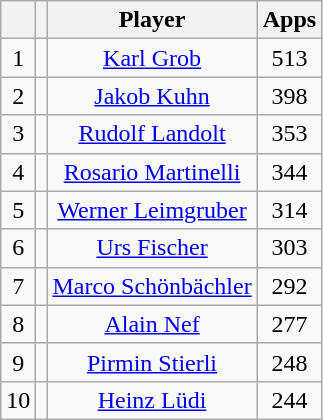<table class="wikitable" style="text-align: center;">
<tr>
<th></th>
<th></th>
<th>Player</th>
<th>Apps</th>
</tr>
<tr>
<td>1</td>
<td></td>
<td><a href='#'>Karl Grob</a></td>
<td>513</td>
</tr>
<tr>
<td>2</td>
<td></td>
<td><a href='#'>Jakob Kuhn</a></td>
<td>398</td>
</tr>
<tr>
<td>3</td>
<td></td>
<td><a href='#'>Rudolf Landolt</a></td>
<td>353</td>
</tr>
<tr>
<td>4</td>
<td></td>
<td><a href='#'>Rosario Martinelli</a></td>
<td>344</td>
</tr>
<tr>
<td>5</td>
<td></td>
<td><a href='#'>Werner Leimgruber</a></td>
<td>314</td>
</tr>
<tr>
<td>6</td>
<td></td>
<td><a href='#'>Urs Fischer</a></td>
<td>303</td>
</tr>
<tr>
<td>7</td>
<td></td>
<td><a href='#'>Marco Schönbächler</a></td>
<td>292</td>
</tr>
<tr>
<td>8</td>
<td></td>
<td><a href='#'>Alain Nef</a></td>
<td>277</td>
</tr>
<tr>
<td>9</td>
<td></td>
<td><a href='#'>Pirmin Stierli</a></td>
<td>248</td>
</tr>
<tr>
<td>10</td>
<td></td>
<td><a href='#'>Heinz Lüdi</a></td>
<td>244</td>
</tr>
</table>
